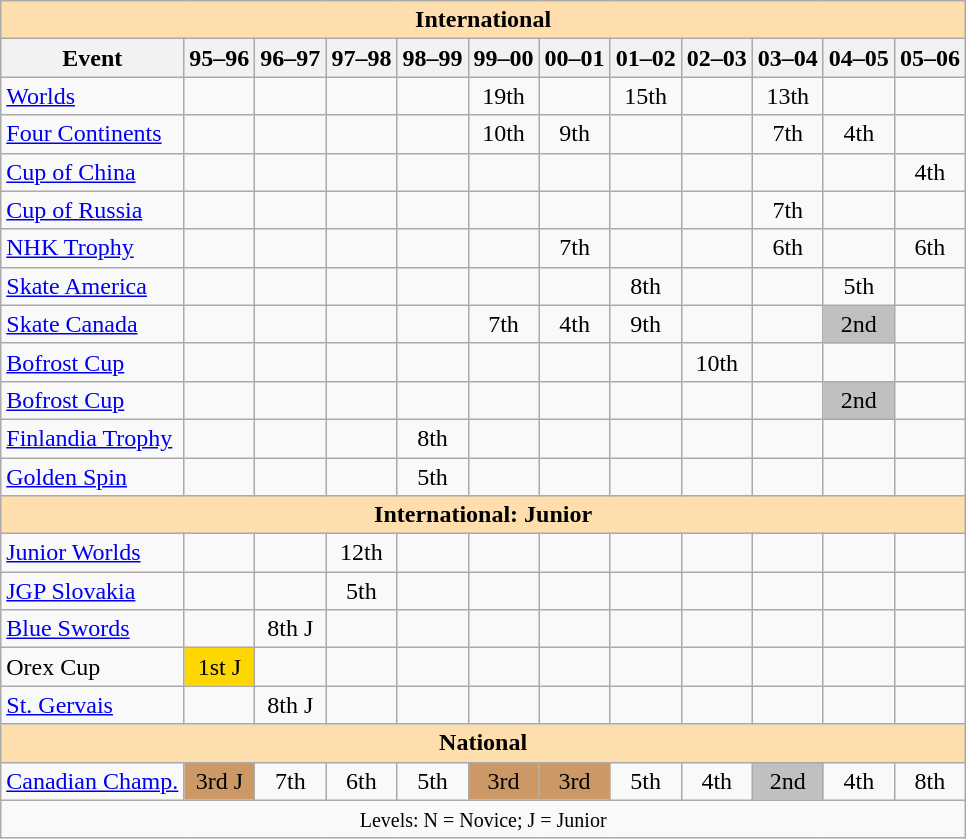<table class="wikitable" style="text-align:center">
<tr>
<th colspan="12" style="background-color: #ffdead; " align="center">International</th>
</tr>
<tr>
<th>Event</th>
<th>95–96</th>
<th>96–97</th>
<th>97–98</th>
<th>98–99</th>
<th>99–00</th>
<th>00–01</th>
<th>01–02</th>
<th>02–03</th>
<th>03–04</th>
<th>04–05</th>
<th>05–06</th>
</tr>
<tr>
<td align=left><a href='#'>Worlds</a></td>
<td></td>
<td></td>
<td></td>
<td></td>
<td>19th</td>
<td></td>
<td>15th</td>
<td></td>
<td>13th</td>
<td></td>
<td></td>
</tr>
<tr>
<td align=left><a href='#'>Four Continents</a></td>
<td></td>
<td></td>
<td></td>
<td></td>
<td>10th</td>
<td>9th</td>
<td></td>
<td></td>
<td>7th</td>
<td>4th</td>
<td></td>
</tr>
<tr>
<td align=left> <a href='#'>Cup of China</a></td>
<td></td>
<td></td>
<td></td>
<td></td>
<td></td>
<td></td>
<td></td>
<td></td>
<td></td>
<td></td>
<td>4th</td>
</tr>
<tr>
<td align=left> <a href='#'>Cup of Russia</a></td>
<td></td>
<td></td>
<td></td>
<td></td>
<td></td>
<td></td>
<td></td>
<td></td>
<td>7th</td>
<td></td>
<td></td>
</tr>
<tr>
<td align=left> <a href='#'>NHK Trophy</a></td>
<td></td>
<td></td>
<td></td>
<td></td>
<td></td>
<td>7th</td>
<td></td>
<td></td>
<td>6th</td>
<td></td>
<td>6th</td>
</tr>
<tr>
<td align=left> <a href='#'>Skate America</a></td>
<td></td>
<td></td>
<td></td>
<td></td>
<td></td>
<td></td>
<td>8th</td>
<td></td>
<td></td>
<td>5th</td>
<td></td>
</tr>
<tr>
<td align=left> <a href='#'>Skate Canada</a></td>
<td></td>
<td></td>
<td></td>
<td></td>
<td>7th</td>
<td>4th</td>
<td>9th</td>
<td></td>
<td></td>
<td bgcolor=silver>2nd</td>
<td></td>
</tr>
<tr>
<td align=left> <a href='#'>Bofrost Cup</a></td>
<td></td>
<td></td>
<td></td>
<td></td>
<td></td>
<td></td>
<td></td>
<td>10th</td>
<td></td>
<td></td>
<td></td>
</tr>
<tr>
<td align=left><a href='#'>Bofrost Cup</a></td>
<td></td>
<td></td>
<td></td>
<td></td>
<td></td>
<td></td>
<td></td>
<td></td>
<td></td>
<td bgcolor=silver>2nd</td>
<td></td>
</tr>
<tr>
<td align=left><a href='#'>Finlandia Trophy</a></td>
<td></td>
<td></td>
<td></td>
<td>8th</td>
<td></td>
<td></td>
<td></td>
<td></td>
<td></td>
<td></td>
<td></td>
</tr>
<tr>
<td align=left><a href='#'>Golden Spin</a></td>
<td></td>
<td></td>
<td></td>
<td>5th</td>
<td></td>
<td></td>
<td></td>
<td></td>
<td></td>
<td></td>
<td></td>
</tr>
<tr>
<th colspan="12" style="background-color: #ffdead; " align="center">International: Junior</th>
</tr>
<tr>
<td align=left><a href='#'>Junior Worlds</a></td>
<td></td>
<td></td>
<td>12th</td>
<td></td>
<td></td>
<td></td>
<td></td>
<td></td>
<td></td>
<td></td>
<td></td>
</tr>
<tr>
<td align=left><a href='#'>JGP Slovakia</a></td>
<td></td>
<td></td>
<td>5th</td>
<td></td>
<td></td>
<td></td>
<td></td>
<td></td>
<td></td>
<td></td>
<td></td>
</tr>
<tr>
<td align=left><a href='#'>Blue Swords</a></td>
<td></td>
<td>8th J</td>
<td></td>
<td></td>
<td></td>
<td></td>
<td></td>
<td></td>
<td></td>
<td></td>
<td></td>
</tr>
<tr>
<td align=left>Orex Cup</td>
<td bgcolor="gold">1st J</td>
<td></td>
<td></td>
<td></td>
<td></td>
<td></td>
<td></td>
<td></td>
<td></td>
<td></td>
<td></td>
</tr>
<tr>
<td align=left><a href='#'>St. Gervais</a></td>
<td></td>
<td>8th J</td>
<td></td>
<td></td>
<td></td>
<td></td>
<td></td>
<td></td>
<td></td>
<td></td>
<td></td>
</tr>
<tr>
<th colspan="12" style="background-color: #ffdead; " align="center">National</th>
</tr>
<tr>
<td align=left><a href='#'>Canadian Champ.</a></td>
<td bgcolor="cc9966">3rd J</td>
<td>7th</td>
<td>6th</td>
<td>5th</td>
<td bgcolor=cc9966>3rd</td>
<td bgcolor=cc9966>3rd</td>
<td>5th</td>
<td>4th</td>
<td bgcolor=silver>2nd</td>
<td>4th</td>
<td>8th</td>
</tr>
<tr>
<td colspan="12" align="center"><small> Levels: N = Novice; J = Junior </small></td>
</tr>
</table>
